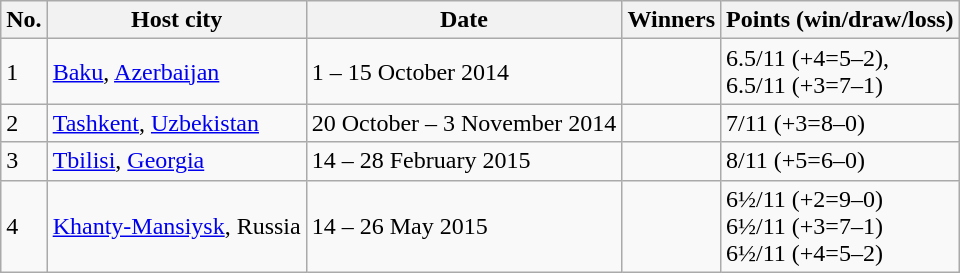<table class="wikitable">
<tr>
<th>No.</th>
<th>Host city</th>
<th>Date</th>
<th>Winners</th>
<th>Points (win/draw/loss)</th>
</tr>
<tr>
<td>1</td>
<td><a href='#'>Baku</a>, <a href='#'>Azerbaijan</a></td>
<td>1 – 15 October 2014</td>
<td><br></td>
<td>6.5/11 (+4=5–2),<br>6.5/11 (+3=7–1)</td>
</tr>
<tr>
<td>2</td>
<td><a href='#'>Tashkent</a>, <a href='#'>Uzbekistan</a></td>
<td>20 October – 3 November 2014</td>
<td></td>
<td>7/11 (+3=8–0)</td>
</tr>
<tr>
<td>3</td>
<td><a href='#'>Tbilisi</a>, <a href='#'>Georgia</a></td>
<td>14 – 28 February 2015</td>
<td></td>
<td>8/11 (+5=6–0)</td>
</tr>
<tr>
<td>4</td>
<td><a href='#'>Khanty-Mansiysk</a>, Russia</td>
<td>14 – 26 May 2015</td>
<td><br><br></td>
<td>6½/11 (+2=9–0)<br>6½/11 (+3=7–1)<br>6½/11 (+4=5–2)</td>
</tr>
</table>
